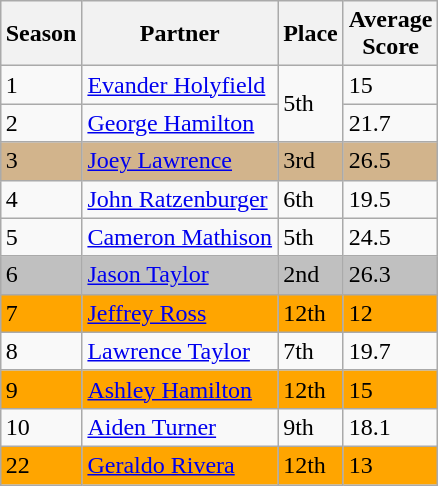<table class="wikitable sortable" style="margin:auto;">
<tr>
<th>Season</th>
<th>Partner</th>
<th>Place</th>
<th>Average <br> Score</th>
</tr>
<tr>
<td>1</td>
<td><a href='#'>Evander Holyfield</a></td>
<td rowspan="2">5th</td>
<td>15</td>
</tr>
<tr>
<td>2</td>
<td><a href='#'>George Hamilton</a></td>
<td>21.7</td>
</tr>
<tr style="background:tan;">
<td>3</td>
<td><a href='#'>Joey Lawrence</a></td>
<td>3rd</td>
<td>26.5</td>
</tr>
<tr>
<td>4</td>
<td><a href='#'>John Ratzenburger</a></td>
<td>6th</td>
<td>19.5</td>
</tr>
<tr>
<td>5</td>
<td><a href='#'>Cameron Mathison</a></td>
<td>5th</td>
<td>24.5</td>
</tr>
<tr style="background:silver;">
<td>6</td>
<td><a href='#'>Jason Taylor</a></td>
<td>2nd</td>
<td>26.3</td>
</tr>
<tr style="background:orange;">
<td>7</td>
<td><a href='#'>Jeffrey Ross</a></td>
<td>12th</td>
<td>12</td>
</tr>
<tr>
<td>8</td>
<td><a href='#'>Lawrence Taylor</a></td>
<td>7th</td>
<td>19.7</td>
</tr>
<tr style="background:orange;">
<td>9</td>
<td><a href='#'>Ashley Hamilton</a></td>
<td>12th</td>
<td>15</td>
</tr>
<tr>
<td>10</td>
<td><a href='#'>Aiden Turner</a></td>
<td>9th</td>
<td>18.1</td>
</tr>
<tr style="background:orange;">
<td>22</td>
<td><a href='#'>Geraldo Rivera</a></td>
<td>12th</td>
<td>13</td>
</tr>
</table>
